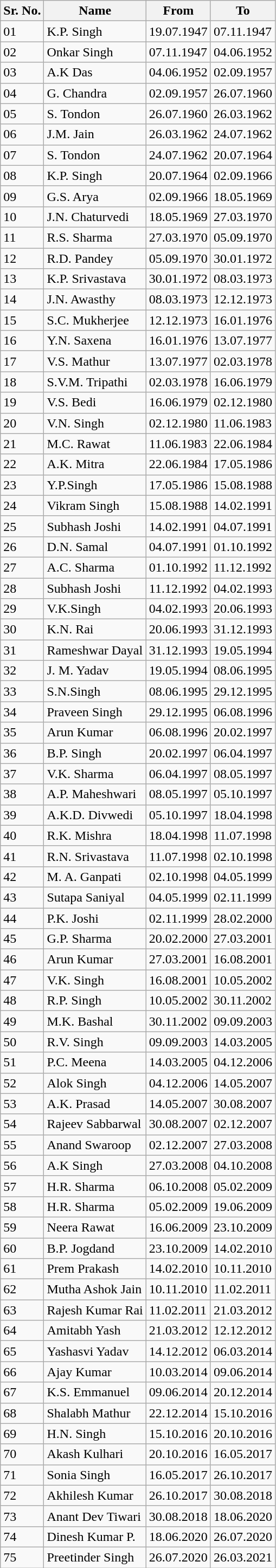<table class="wikitable">
<tr>
<th>Sr. No.</th>
<th>Name</th>
<th>From</th>
<th>To</th>
</tr>
<tr>
<td>01</td>
<td>K.P. Singh</td>
<td>19.07.1947</td>
<td>07.11.1947</td>
</tr>
<tr>
<td>02</td>
<td>Onkar Singh</td>
<td>07.11.1947</td>
<td>04.06.1952</td>
</tr>
<tr>
<td>03</td>
<td>A.K Das</td>
<td>04.06.1952</td>
<td>02.09.1957</td>
</tr>
<tr>
<td>04</td>
<td>G. Chandra</td>
<td>02.09.1957</td>
<td>26.07.1960</td>
</tr>
<tr>
<td>05</td>
<td>S. Tondon</td>
<td>26.07.1960</td>
<td>26.03.1962</td>
</tr>
<tr>
<td>06</td>
<td>J.M. Jain</td>
<td>26.03.1962</td>
<td>24.07.1962</td>
</tr>
<tr>
<td>07</td>
<td>S. Tondon</td>
<td>24.07.1962</td>
<td>20.07.1964</td>
</tr>
<tr>
<td>08</td>
<td>K.P. Singh</td>
<td>20.07.1964</td>
<td>02.09.1966</td>
</tr>
<tr>
<td>09</td>
<td>G.S. Arya</td>
<td>02.09.1966</td>
<td>18.05.1969</td>
</tr>
<tr>
<td>10</td>
<td>J.N. Chaturvedi</td>
<td>18.05.1969</td>
<td>27.03.1970</td>
</tr>
<tr>
<td>11</td>
<td>R.S. Sharma</td>
<td>27.03.1970</td>
<td>05.09.1970</td>
</tr>
<tr>
<td>12</td>
<td>R.D. Pandey</td>
<td>05.09.1970</td>
<td>30.01.1972</td>
</tr>
<tr>
<td>13</td>
<td>K.P. Srivastava</td>
<td>30.01.1972</td>
<td>08.03.1973</td>
</tr>
<tr>
<td>14</td>
<td>J.N. Awasthy</td>
<td>08.03.1973</td>
<td>12.12.1973</td>
</tr>
<tr>
<td>15</td>
<td>S.C. Mukherjee</td>
<td>12.12.1973</td>
<td>16.01.1976</td>
</tr>
<tr>
<td>16</td>
<td>Y.N. Saxena</td>
<td>16.01.1976</td>
<td>13.07.1977</td>
</tr>
<tr>
<td>17</td>
<td>V.S. Mathur</td>
<td>13.07.1977</td>
<td>02.03.1978</td>
</tr>
<tr>
<td>18</td>
<td>S.V.M. Tripathi</td>
<td>02.03.1978</td>
<td>16.06.1979</td>
</tr>
<tr>
<td>19</td>
<td>V.S. Bedi</td>
<td>16.06.1979</td>
<td>02.12.1980</td>
</tr>
<tr>
<td>20</td>
<td>V.N. Singh</td>
<td>02.12.1980</td>
<td>11.06.1983</td>
</tr>
<tr>
<td>21</td>
<td>M.C. Rawat</td>
<td>11.06.1983</td>
<td>22.06.1984</td>
</tr>
<tr>
<td>22</td>
<td>A.K. Mitra</td>
<td>22.06.1984</td>
<td>17.05.1986</td>
</tr>
<tr>
<td>23</td>
<td>Y.P.Singh</td>
<td>17.05.1986</td>
<td>15.08.1988</td>
</tr>
<tr>
<td>24</td>
<td>Vikram Singh</td>
<td>15.08.1988</td>
<td>14.02.1991</td>
</tr>
<tr>
<td>25</td>
<td>Subhash Joshi</td>
<td>14.02.1991</td>
<td>04.07.1991</td>
</tr>
<tr>
<td>26</td>
<td>D.N. Samal</td>
<td>04.07.1991</td>
<td>01.10.1992</td>
</tr>
<tr>
<td>27</td>
<td>A.C. Sharma</td>
<td>01.10.1992</td>
<td>11.12.1992</td>
</tr>
<tr>
<td>28</td>
<td>Subhash Joshi</td>
<td>11.12.1992</td>
<td>04.02.1993</td>
</tr>
<tr>
<td>29</td>
<td>V.K.Singh</td>
<td>04.02.1993</td>
<td>20.06.1993</td>
</tr>
<tr>
<td>30</td>
<td>K.N. Rai</td>
<td>20.06.1993</td>
<td>31.12.1993</td>
</tr>
<tr>
<td>31</td>
<td>Rameshwar Dayal</td>
<td>31.12.1993</td>
<td>19.05.1994</td>
</tr>
<tr>
<td>32</td>
<td>J. M. Yadav</td>
<td>19.05.1994</td>
<td>08.06.1995</td>
</tr>
<tr>
<td>33</td>
<td>S.N.Singh</td>
<td>08.06.1995</td>
<td>29.12.1995</td>
</tr>
<tr>
<td>34</td>
<td>Praveen Singh</td>
<td>29.12.1995</td>
<td>06.08.1996</td>
</tr>
<tr>
<td>35</td>
<td>Arun Kumar</td>
<td>06.08.1996</td>
<td>20.02.1997</td>
</tr>
<tr>
<td>36</td>
<td>B.P. Singh</td>
<td>20.02.1997</td>
<td>06.04.1997</td>
</tr>
<tr>
<td>37</td>
<td>V.K. Sharma</td>
<td>06.04.1997</td>
<td>08.05.1997</td>
</tr>
<tr>
<td>38</td>
<td>A.P. Maheshwari</td>
<td>08.05.1997</td>
<td>05.10.1997</td>
</tr>
<tr>
<td>39</td>
<td>A.K.D. Divwedi</td>
<td>05.10.1997</td>
<td>18.04.1998</td>
</tr>
<tr>
<td>40</td>
<td>R.K. Mishra</td>
<td>18.04.1998</td>
<td>11.07.1998</td>
</tr>
<tr>
<td>41</td>
<td>R.N. Srivastava</td>
<td>11.07.1998</td>
<td>02.10.1998</td>
</tr>
<tr>
<td>42</td>
<td>M. A. Ganpati</td>
<td>02.10.1998</td>
<td>04.05.1999</td>
</tr>
<tr>
<td>43</td>
<td>Sutapa Saniyal</td>
<td>04.05.1999</td>
<td>02.11.1999</td>
</tr>
<tr>
<td>44</td>
<td>P.K. Joshi</td>
<td>02.11.1999</td>
<td>28.02.2000</td>
</tr>
<tr>
<td>45</td>
<td>G.P. Sharma</td>
<td>20.02.2000</td>
<td>27.03.2001</td>
</tr>
<tr>
<td>46</td>
<td>Arun Kumar</td>
<td>27.03.2001</td>
<td>16.08.2001</td>
</tr>
<tr>
<td>47</td>
<td>V.K. Singh</td>
<td>16.08.2001</td>
<td>10.05.2002</td>
</tr>
<tr>
<td>48</td>
<td>R.P. Singh</td>
<td>10.05.2002</td>
<td>30.11.2002</td>
</tr>
<tr>
<td>49</td>
<td>M.K. Bashal</td>
<td>30.11.2002</td>
<td>09.09.2003</td>
</tr>
<tr>
<td>50</td>
<td>R.V. Singh</td>
<td>09.09.2003</td>
<td>14.03.2005</td>
</tr>
<tr>
<td>51</td>
<td>P.C. Meena</td>
<td>14.03.2005</td>
<td>04.12.2006</td>
</tr>
<tr>
<td>52</td>
<td>Alok Singh</td>
<td>04.12.2006</td>
<td>14.05.2007</td>
</tr>
<tr>
<td>53</td>
<td>A.K. Prasad</td>
<td>14.05.2007</td>
<td>30.08.2007</td>
</tr>
<tr>
<td>54</td>
<td>Rajeev Sabbarwal</td>
<td>30.08.2007</td>
<td>02.12.2007</td>
</tr>
<tr>
<td>55</td>
<td>Anand Swaroop</td>
<td>02.12.2007</td>
<td>27.03.2008</td>
</tr>
<tr>
<td>56</td>
<td>A.K Singh</td>
<td>27.03.2008</td>
<td>04.10.2008</td>
</tr>
<tr>
<td>57</td>
<td>H.R. Sharma</td>
<td>06.10.2008</td>
<td>05.02.2009</td>
</tr>
<tr>
<td>58</td>
<td>H.R. Sharma</td>
<td>05.02.2009</td>
<td>19.06.2009</td>
</tr>
<tr>
<td>59</td>
<td>Neera Rawat</td>
<td>16.06.2009</td>
<td>23.10.2009</td>
</tr>
<tr>
<td>60</td>
<td>B.P. Jogdand</td>
<td>23.10.2009</td>
<td>14.02.2010</td>
</tr>
<tr>
<td>61</td>
<td>Prem Prakash</td>
<td>14.02.2010</td>
<td>10.11.2010</td>
</tr>
<tr>
<td>62</td>
<td>Mutha Ashok Jain</td>
<td>10.11.2010</td>
<td>11.02.2011</td>
</tr>
<tr>
<td>63</td>
<td>Rajesh Kumar Rai</td>
<td>11.02.2011</td>
<td>21.03.2012</td>
</tr>
<tr>
<td>64</td>
<td>Amitabh Yash</td>
<td>21.03.2012</td>
<td>12.12.2012</td>
</tr>
<tr>
<td>65</td>
<td>Yashasvi Yadav</td>
<td>14.12.2012</td>
<td>06.03.2014</td>
</tr>
<tr>
<td>66</td>
<td>Ajay Kumar</td>
<td>10.03.2014</td>
<td>09.06.2014</td>
</tr>
<tr>
<td>67</td>
<td>K.S. Emmanuel</td>
<td>09.06.2014</td>
<td>20.12.2014</td>
</tr>
<tr>
<td>68</td>
<td>Shalabh Mathur</td>
<td>22.12.2014</td>
<td>15.10.2016</td>
</tr>
<tr>
<td>69</td>
<td>H.N. Singh</td>
<td>15.10.2016</td>
<td>20.10.2016</td>
</tr>
<tr>
<td>70</td>
<td>Akash Kulhari</td>
<td>20.10.2016</td>
<td>16.05.2017</td>
</tr>
<tr>
<td>71</td>
<td>Sonia Singh</td>
<td>16.05.2017</td>
<td>26.10.2017</td>
</tr>
<tr>
<td>72</td>
<td>Akhilesh Kumar</td>
<td>26.10.2017</td>
<td>30.08.2018</td>
</tr>
<tr>
<td>73</td>
<td>Anant Dev Tiwari</td>
<td>30.08.2018</td>
<td>18.06.2020</td>
</tr>
<tr>
<td>74</td>
<td>Dinesh Kumar P.</td>
<td>18.06.2020</td>
<td>26.07.2020</td>
</tr>
<tr>
<td>75</td>
<td>Preetinder Singh</td>
<td>26.07.2020</td>
<td>26.03.2021</td>
</tr>
</table>
